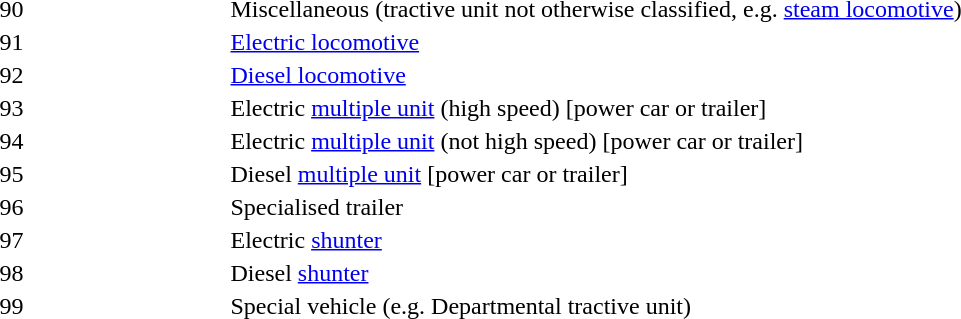<table>
<tr>
<td width="150">90</td>
<td>Miscellaneous (tractive unit not otherwise classified, e.g. <a href='#'>steam locomotive</a>)</td>
</tr>
<tr>
<td>91</td>
<td><a href='#'>Electric locomotive</a></td>
</tr>
<tr>
<td>92</td>
<td><a href='#'>Diesel locomotive</a></td>
</tr>
<tr>
<td>93</td>
<td>Electric <a href='#'>multiple unit</a> (high speed) [power car or trailer]</td>
</tr>
<tr>
<td>94</td>
<td>Electric <a href='#'>multiple unit</a> (not high speed) [power car or trailer]</td>
</tr>
<tr>
<td>95</td>
<td>Diesel <a href='#'>multiple unit</a> [power car or trailer]</td>
</tr>
<tr>
<td>96</td>
<td>Specialised trailer</td>
</tr>
<tr>
<td>97</td>
<td>Electric <a href='#'>shunter</a></td>
</tr>
<tr>
<td>98</td>
<td>Diesel <a href='#'>shunter</a></td>
</tr>
<tr>
<td>99</td>
<td>Special vehicle (e.g. Departmental tractive unit)</td>
</tr>
<tr>
</tr>
</table>
